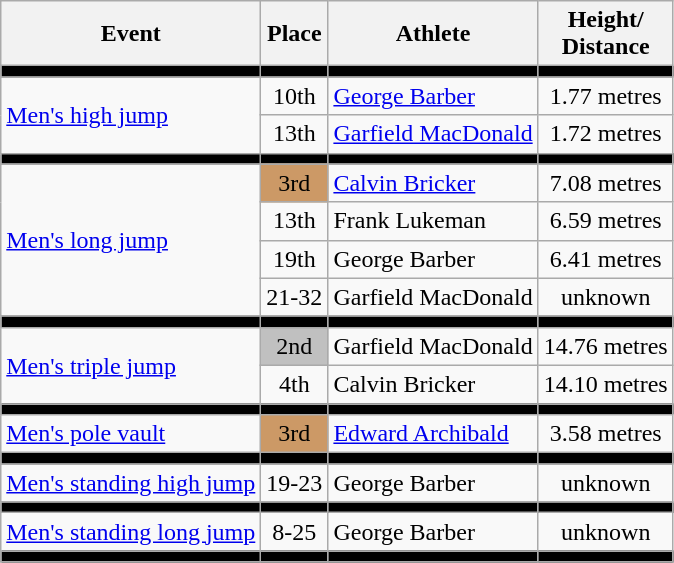<table class=wikitable>
<tr>
<th>Event</th>
<th>Place</th>
<th>Athlete</th>
<th>Height/<br>Distance</th>
</tr>
<tr bgcolor=black>
<td></td>
<td></td>
<td></td>
<td></td>
</tr>
<tr align=center>
<td rowspan=2 align=left><a href='#'>Men's high jump</a></td>
<td>10th</td>
<td align=left><a href='#'>George Barber</a></td>
<td>1.77 metres</td>
</tr>
<tr align=center>
<td>13th</td>
<td align=left><a href='#'>Garfield MacDonald</a></td>
<td>1.72 metres</td>
</tr>
<tr bgcolor=black>
<td></td>
<td></td>
<td></td>
<td></td>
</tr>
<tr align=center>
<td rowspan=4 align=left><a href='#'>Men's long jump</a></td>
<td bgcolor=cc9966>3rd</td>
<td align=left><a href='#'>Calvin Bricker</a></td>
<td>7.08 metres</td>
</tr>
<tr align=center>
<td>13th</td>
<td align=left>Frank Lukeman</td>
<td>6.59 metres</td>
</tr>
<tr align=center>
<td>19th</td>
<td align=left>George Barber</td>
<td>6.41 metres</td>
</tr>
<tr align=center>
<td>21-32</td>
<td align=left>Garfield MacDonald</td>
<td>unknown</td>
</tr>
<tr bgcolor=black>
<td></td>
<td></td>
<td></td>
<td></td>
</tr>
<tr align=center>
<td rowspan=2 align=left><a href='#'>Men's triple jump</a></td>
<td bgcolor=silver>2nd</td>
<td align=left>Garfield MacDonald</td>
<td>14.76 metres</td>
</tr>
<tr align=center>
<td>4th</td>
<td align=left>Calvin Bricker</td>
<td>14.10 metres</td>
</tr>
<tr bgcolor=black>
<td></td>
<td></td>
<td></td>
<td></td>
</tr>
<tr align=center>
<td align=left><a href='#'>Men's pole vault</a></td>
<td bgcolor=cc9966>3rd</td>
<td align=left><a href='#'>Edward Archibald</a></td>
<td>3.58 metres</td>
</tr>
<tr bgcolor=black>
<td></td>
<td></td>
<td></td>
<td></td>
</tr>
<tr align=center>
<td align=left><a href='#'>Men's standing high jump</a></td>
<td>19-23</td>
<td align=left>George Barber</td>
<td>unknown</td>
</tr>
<tr bgcolor=black>
<td></td>
<td></td>
<td></td>
<td></td>
</tr>
<tr align=center>
<td align=left><a href='#'>Men's standing long jump</a></td>
<td>8-25</td>
<td align=left>George Barber</td>
<td>unknown</td>
</tr>
<tr bgcolor=black>
<td></td>
<td></td>
<td></td>
<td></td>
</tr>
</table>
